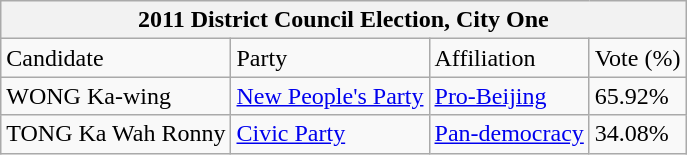<table class="wikitable">
<tr>
<th colspan="4">2011 District Council Election, City One</th>
</tr>
<tr>
<td>Candidate</td>
<td>Party</td>
<td>Affiliation</td>
<td>Vote (%)</td>
</tr>
<tr>
<td>WONG Ka-wing</td>
<td><a href='#'>New People's Party</a></td>
<td><a href='#'>Pro-Beijing</a></td>
<td>65.92%</td>
</tr>
<tr>
<td>TONG Ka Wah Ronny</td>
<td><a href='#'>Civic Party</a></td>
<td><a href='#'>Pan-democracy</a></td>
<td>34.08%</td>
</tr>
</table>
